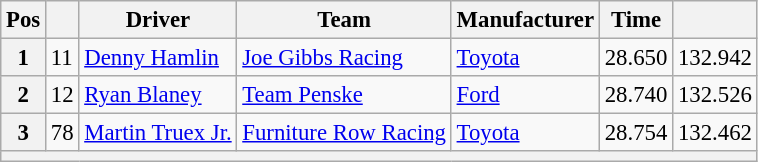<table class="wikitable" style="font-size:95%">
<tr>
<th>Pos</th>
<th></th>
<th>Driver</th>
<th>Team</th>
<th>Manufacturer</th>
<th>Time</th>
<th></th>
</tr>
<tr>
<th>1</th>
<td>11</td>
<td><a href='#'>Denny Hamlin</a></td>
<td><a href='#'>Joe Gibbs Racing</a></td>
<td><a href='#'>Toyota</a></td>
<td>28.650</td>
<td>132.942</td>
</tr>
<tr>
<th>2</th>
<td>12</td>
<td><a href='#'>Ryan Blaney</a></td>
<td><a href='#'>Team Penske</a></td>
<td><a href='#'>Ford</a></td>
<td>28.740</td>
<td>132.526</td>
</tr>
<tr>
<th>3</th>
<td>78</td>
<td><a href='#'>Martin Truex Jr.</a></td>
<td><a href='#'>Furniture Row Racing</a></td>
<td><a href='#'>Toyota</a></td>
<td>28.754</td>
<td>132.462</td>
</tr>
<tr>
<th colspan="7"></th>
</tr>
</table>
